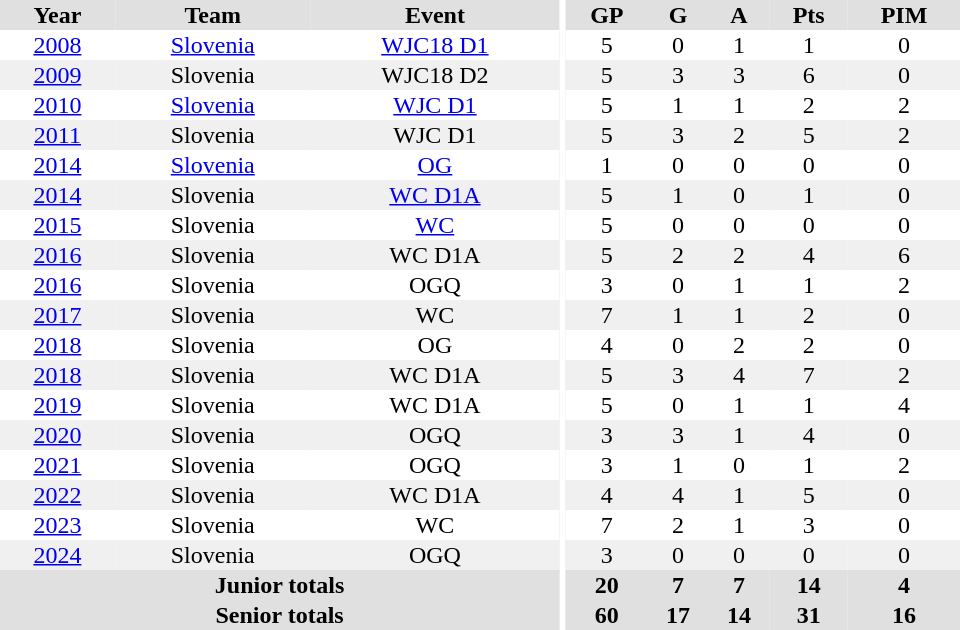<table border="0" cellpadding="1" cellspacing="0" ID="Table3" style="text-align:center; width:40em">
<tr ALIGN="center" bgcolor="#e0e0e0">
<th>Year</th>
<th>Team</th>
<th>Event</th>
<th rowspan="102" bgcolor="#ffffff"></th>
<th>GP</th>
<th>G</th>
<th>A</th>
<th>Pts</th>
<th>PIM</th>
</tr>
<tr>
<td><a href='#'>2008</a></td>
<td><a href='#'>Slovenia</a></td>
<td><a href='#'>WJC18 D1</a></td>
<td>5</td>
<td>0</td>
<td>1</td>
<td>1</td>
<td>0</td>
</tr>
<tr bgcolor="#f0f0f0">
<td><a href='#'>2009</a></td>
<td>Slovenia</td>
<td>WJC18 D2</td>
<td>5</td>
<td>3</td>
<td>3</td>
<td>6</td>
<td>0</td>
</tr>
<tr>
<td><a href='#'>2010</a></td>
<td><a href='#'>Slovenia</a></td>
<td><a href='#'>WJC D1</a></td>
<td>5</td>
<td>1</td>
<td>1</td>
<td>2</td>
<td>2</td>
</tr>
<tr bgcolor="#f0f0f0">
<td><a href='#'>2011</a></td>
<td>Slovenia</td>
<td>WJC D1</td>
<td>5</td>
<td>3</td>
<td>2</td>
<td>5</td>
<td>2</td>
</tr>
<tr>
<td><a href='#'>2014</a></td>
<td><a href='#'>Slovenia</a></td>
<td><a href='#'>OG</a></td>
<td>1</td>
<td>0</td>
<td>0</td>
<td>0</td>
<td>0</td>
</tr>
<tr bgcolor="#f0f0f0">
<td><a href='#'>2014</a></td>
<td>Slovenia</td>
<td><a href='#'>WC D1A</a></td>
<td>5</td>
<td>1</td>
<td>0</td>
<td>1</td>
<td>0</td>
</tr>
<tr>
<td><a href='#'>2015</a></td>
<td>Slovenia</td>
<td><a href='#'>WC</a></td>
<td>5</td>
<td>0</td>
<td>0</td>
<td>0</td>
<td>0</td>
</tr>
<tr bgcolor="#f0f0f0">
<td><a href='#'>2016</a></td>
<td>Slovenia</td>
<td>WC D1A</td>
<td>5</td>
<td>2</td>
<td>2</td>
<td>4</td>
<td>6</td>
</tr>
<tr>
<td><a href='#'>2016</a></td>
<td>Slovenia</td>
<td>OGQ</td>
<td>3</td>
<td>0</td>
<td>1</td>
<td>1</td>
<td>2</td>
</tr>
<tr bgcolor="#f0f0f0">
<td><a href='#'>2017</a></td>
<td>Slovenia</td>
<td>WC</td>
<td>7</td>
<td>1</td>
<td>1</td>
<td>2</td>
<td>0</td>
</tr>
<tr>
<td><a href='#'>2018</a></td>
<td>Slovenia</td>
<td>OG</td>
<td>4</td>
<td>0</td>
<td>2</td>
<td>2</td>
<td>0</td>
</tr>
<tr bgcolor="#f0f0f0">
<td><a href='#'>2018</a></td>
<td>Slovenia</td>
<td>WC D1A</td>
<td>5</td>
<td>3</td>
<td>4</td>
<td>7</td>
<td>2</td>
</tr>
<tr>
<td><a href='#'>2019</a></td>
<td>Slovenia</td>
<td>WC D1A</td>
<td>5</td>
<td>0</td>
<td>1</td>
<td>1</td>
<td>4</td>
</tr>
<tr bgcolor="#f0f0f0">
<td><a href='#'>2020</a></td>
<td>Slovenia</td>
<td>OGQ</td>
<td>3</td>
<td>3</td>
<td>1</td>
<td>4</td>
<td>0</td>
</tr>
<tr>
<td><a href='#'>2021</a></td>
<td>Slovenia</td>
<td>OGQ</td>
<td>3</td>
<td>1</td>
<td>0</td>
<td>1</td>
<td>2</td>
</tr>
<tr bgcolor="#f0f0f0">
<td><a href='#'>2022</a></td>
<td>Slovenia</td>
<td>WC D1A</td>
<td>4</td>
<td>4</td>
<td>1</td>
<td>5</td>
<td>0</td>
</tr>
<tr>
<td><a href='#'>2023</a></td>
<td>Slovenia</td>
<td>WC</td>
<td>7</td>
<td>2</td>
<td>1</td>
<td>3</td>
<td>0</td>
</tr>
<tr bgcolor="#f0f0f0">
<td><a href='#'>2024</a></td>
<td>Slovenia</td>
<td>OGQ</td>
<td>3</td>
<td>0</td>
<td>0</td>
<td>0</td>
<td>0</td>
</tr>
<tr bgcolor="#e0e0e0">
<th colspan=3>Junior totals</th>
<th>20</th>
<th>7</th>
<th>7</th>
<th>14</th>
<th>4</th>
</tr>
<tr bgcolor="#e0e0e0">
<th colspan=3>Senior totals</th>
<th>60</th>
<th>17</th>
<th>14</th>
<th>31</th>
<th>16</th>
</tr>
</table>
